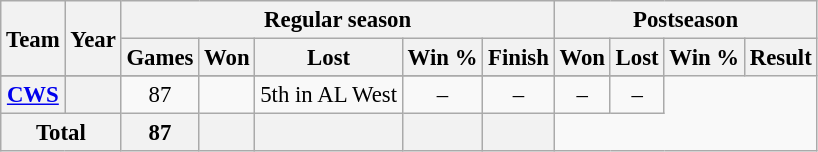<table class="wikitable" style="font-size: 95%; text-align:center;">
<tr>
<th rowspan="2">Team</th>
<th rowspan="2">Year</th>
<th colspan="5">Regular season</th>
<th colspan="4">Postseason</th>
</tr>
<tr>
<th>Games</th>
<th>Won</th>
<th>Lost</th>
<th>Win %</th>
<th>Finish</th>
<th>Won</th>
<th>Lost</th>
<th>Win %</th>
<th>Result</th>
</tr>
<tr>
</tr>
<tr>
<th><a href='#'>CWS</a></th>
<th></th>
<td>87</td>
<td></td>
<td>5th in AL West</td>
<td>–</td>
<td>–</td>
<td>–</td>
<td>–</td>
</tr>
<tr>
<th colspan="2">Total</th>
<th>87</th>
<th></th>
<th></th>
<th></th>
<th></th>
</tr>
</table>
